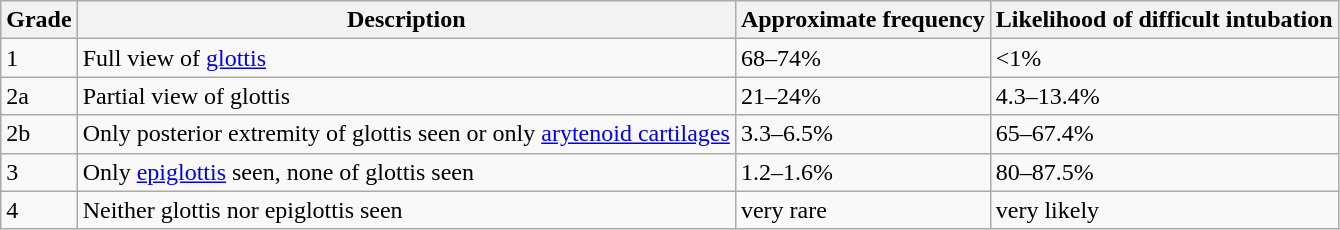<table class="wikitable">
<tr>
<th>Grade</th>
<th>Description</th>
<th>Approximate frequency</th>
<th>Likelihood of difficult intubation</th>
</tr>
<tr>
<td>1</td>
<td>Full view of <a href='#'>glottis</a></td>
<td>68–74%</td>
<td><1%</td>
</tr>
<tr>
<td>2a</td>
<td>Partial view of glottis</td>
<td>21–24%</td>
<td>4.3–13.4%</td>
</tr>
<tr>
<td>2b</td>
<td>Only posterior extremity of glottis seen or only <a href='#'>arytenoid cartilages</a></td>
<td>3.3–6.5%</td>
<td>65–67.4%</td>
</tr>
<tr>
<td>3</td>
<td>Only <a href='#'>epiglottis</a> seen, none of glottis seen</td>
<td>1.2–1.6%</td>
<td>80–87.5%</td>
</tr>
<tr>
<td>4</td>
<td>Neither glottis nor epiglottis seen</td>
<td>very rare</td>
<td>very likely</td>
</tr>
</table>
